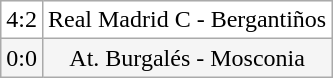<table class="wikitable">
<tr align=center bgcolor=white>
<td>4:2</td>
<td>Real Madrid C - Bergantiños</td>
</tr>
<tr align=center bgcolor=#F5F5F5>
<td>0:0</td>
<td>At. Burgalés - Mosconia</td>
</tr>
</table>
